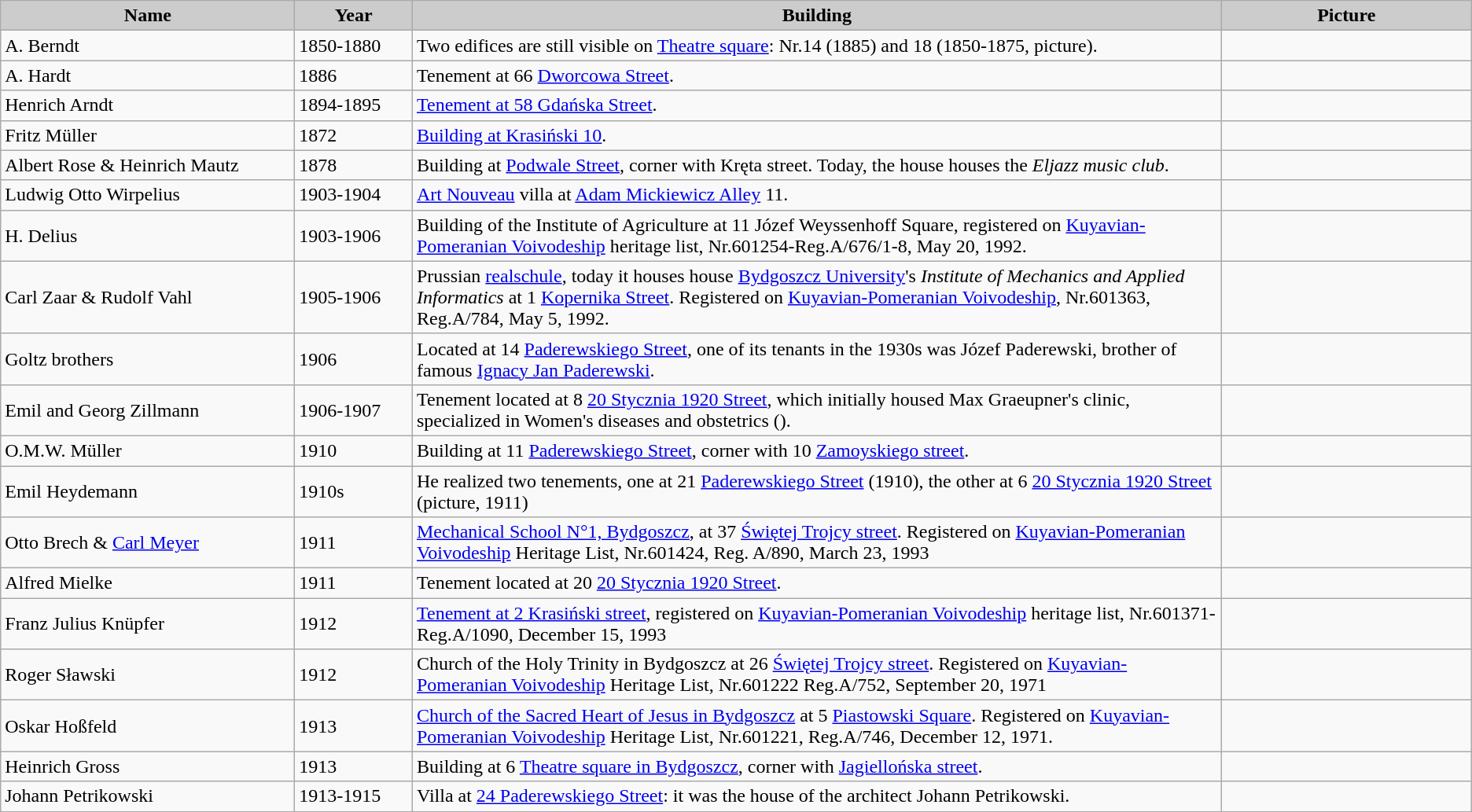<table class="wikitable" width="">
<tr align="center" bgcolor="#CCCCCC">
<td width=20%><strong>Name</strong></td>
<td width=8%><strong>Year</strong></td>
<td width=55%><strong>Building</strong></td>
<td width=17%><strong>Picture</strong></td>
</tr>
<tr ----bgcolor="#EFEFEF">
<td>A. Berndt</td>
<td>1850-1880</td>
<td>Two edifices are still visible on <a href='#'>Theatre square</a>: Nr.14 (1885) and 18 (1850-1875, picture).</td>
<td></td>
</tr>
<tr ---->
<td>A. Hardt</td>
<td>1886</td>
<td>Tenement at 66 <a href='#'>Dworcowa Street</a>.</td>
<td></td>
</tr>
<tr ----bgcolor="#EFEFEF">
<td>Henrich Arndt</td>
<td>1894-1895</td>
<td><a href='#'>Tenement at 58 Gdańska Street</a>.</td>
<td></td>
</tr>
<tr ---->
<td>Fritz Müller</td>
<td>1872</td>
<td><a href='#'>Building at Krasiński 10</a>.</td>
<td></td>
</tr>
<tr ----bgcolor="#EFEFEF">
<td>Albert Rose & Heinrich Mautz</td>
<td>1878</td>
<td>Building at <a href='#'>Podwale Street</a>, corner with Kręta street. Today, the house houses the <em>Eljazz music club</em>.</td>
<td></td>
</tr>
<tr ---->
<td>Ludwig Otto Wirpelius</td>
<td>1903-1904</td>
<td><a href='#'>Art Nouveau</a> villa at <a href='#'>Adam Mickiewicz Alley</a> 11.</td>
<td></td>
</tr>
<tr ----bgcolor="#EFEFEF">
<td>H. Delius</td>
<td>1903-1906</td>
<td>Building of the Institute of Agriculture at 11 Józef Weyssenhoff Square, registered on <a href='#'>Kuyavian-Pomeranian Voivodeship</a> heritage list, Nr.601254-Reg.A/676/1-8, May 20, 1992.</td>
<td></td>
</tr>
<tr ---->
<td>Carl Zaar & Rudolf Vahl</td>
<td>1905-1906</td>
<td>Prussian <a href='#'>realschule</a>, today it houses house <a href='#'>Bydgoszcz University</a>'s <em>Institute of Mechanics and Applied Informatics</em> at 1 <a href='#'>Kopernika Street</a>. Registered on <a href='#'>Kuyavian-Pomeranian Voivodeship</a>, Nr.601363, Reg.A/784, May 5, 1992.</td>
<td></td>
</tr>
<tr ----bgcolor="#EFEFEF">
<td>Goltz brothers</td>
<td>1906</td>
<td>Located at 14 <a href='#'>Paderewskiego Street</a>, one of its tenants in the 1930s was Józef Paderewski, brother of famous <a href='#'>Ignacy Jan Paderewski</a>.</td>
<td></td>
</tr>
<tr ---->
<td>Emil and Georg Zillmann</td>
<td>1906-1907</td>
<td>Tenement located at 8 <a href='#'>20 Stycznia 1920 Street</a>, which initially housed Max Graeupner's clinic, specialized in Women's diseases and obstetrics ().</td>
<td></td>
</tr>
<tr ----bgcolor="#EFEFEF">
<td>O.M.W. Müller</td>
<td>1910</td>
<td>Building at 11 <a href='#'>Paderewskiego Street</a>, corner with 10 <a href='#'>Zamoyskiego street</a>.</td>
<td></td>
</tr>
<tr ---->
<td>Emil Heydemann</td>
<td>1910s</td>
<td>He realized two tenements, one at 21 <a href='#'>Paderewskiego Street</a> (1910), the other at 6 <a href='#'>20 Stycznia 1920 Street</a> (picture, 1911)</td>
<td></td>
</tr>
<tr ----bgcolor="#EFEFEF">
<td>Otto Brech & <a href='#'>Carl Meyer</a></td>
<td>1911</td>
<td><a href='#'>Mechanical School N°1, Bydgoszcz</a>, at 37 <a href='#'>Świętej Trojcy street</a>. Registered on <a href='#'>Kuyavian-Pomeranian Voivodeship</a> Heritage List, Nr.601424, Reg. A/890, March 23, 1993</td>
<td></td>
</tr>
<tr ---->
<td>Alfred Mielke</td>
<td>1911</td>
<td>Tenement located at 20 <a href='#'>20 Stycznia 1920 Street</a>.</td>
<td></td>
</tr>
<tr ----bgcolor="#EFEFEF">
<td>Franz Julius Knüpfer</td>
<td>1912</td>
<td><a href='#'>Tenement at 2 Krasiński street</a>, registered on <a href='#'>Kuyavian-Pomeranian Voivodeship</a> heritage list, Nr.601371-Reg.A/1090, December 15, 1993</td>
<td></td>
</tr>
<tr ---->
<td>Roger Sławski</td>
<td>1912</td>
<td>Church of the Holy Trinity in Bydgoszcz at 26 <a href='#'>Świętej Trojcy street</a>. Registered on <a href='#'>Kuyavian-Pomeranian Voivodeship</a> Heritage List, Nr.601222 Reg.A/752, September 20, 1971</td>
<td></td>
</tr>
<tr ----bgcolor="#EFEFEF">
<td>Oskar Hoßfeld</td>
<td>1913</td>
<td><a href='#'>Church of the Sacred Heart of Jesus in Bydgoszcz</a> at 5 <a href='#'>Piastowski Square</a>. Registered on <a href='#'>Kuyavian-Pomeranian Voivodeship</a> Heritage List, Nr.601221, Reg.A/746, December 12, 1971.</td>
<td></td>
</tr>
<tr ---->
<td>Heinrich Gross</td>
<td>1913</td>
<td>Building at 6 <a href='#'>Theatre square in Bydgoszcz</a>, corner with <a href='#'>Jagiellońska street</a>.</td>
<td></td>
</tr>
<tr ----bgcolor="#EFEFEF">
<td>Johann Petrikowski</td>
<td>1913-1915</td>
<td>Villa at <a href='#'>24 Paderewskiego Street</a>: it was the house of the architect Johann Petrikowski.</td>
<td></td>
</tr>
<tr ---->
</tr>
</table>
